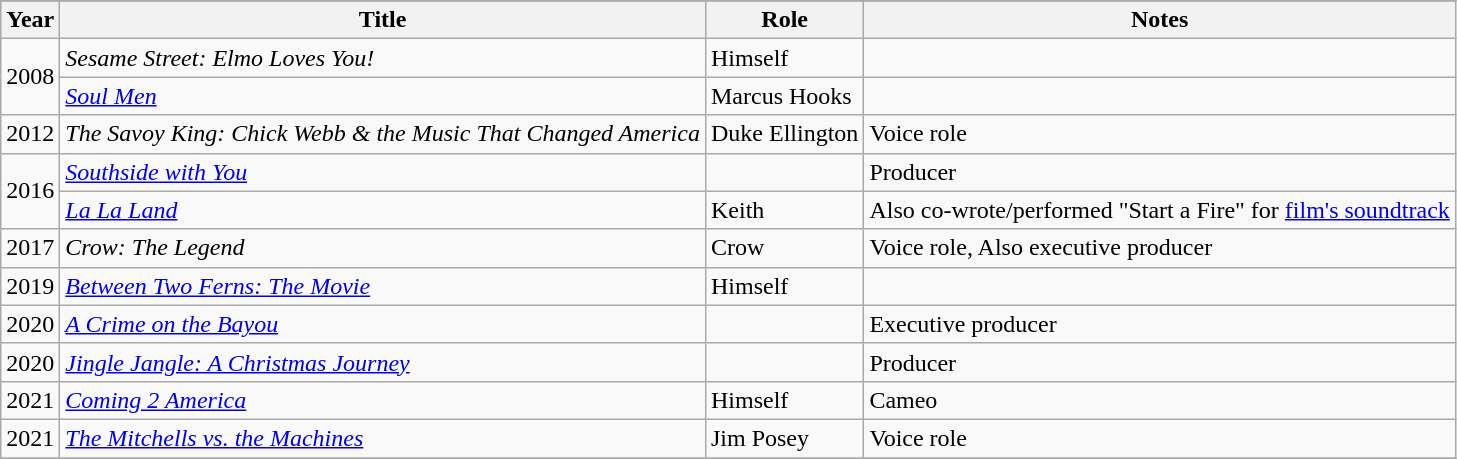<table class="wikitable">
<tr style="background:#ccc; text-align:center;">
</tr>
<tr style="background:#ccc; text-align:center;">
<th>Year</th>
<th>Title</th>
<th>Role</th>
<th>Notes</th>
</tr>
<tr>
<td rowspan=2>2008</td>
<td><em>Sesame Street: Elmo Loves You!</em></td>
<td>Himself</td>
<td></td>
</tr>
<tr>
<td><em><a href='#'>Soul Men</a></em></td>
<td>Marcus Hooks</td>
<td></td>
</tr>
<tr>
<td>2012</td>
<td><em>The Savoy King: Chick Webb & the Music That Changed America</em></td>
<td>Duke Ellington</td>
<td>Voice role</td>
</tr>
<tr>
<td rowspan=2>2016</td>
<td><em><a href='#'>Southside with You</a></em></td>
<td></td>
<td>Producer</td>
</tr>
<tr>
<td><em><a href='#'>La La Land</a></em></td>
<td>Keith</td>
<td>Also co-wrote/performed "Start a Fire" for <a href='#'>film's soundtrack</a></td>
</tr>
<tr>
<td>2017</td>
<td><em>Crow: The Legend</em></td>
<td>Crow</td>
<td>Voice role, Also executive producer</td>
</tr>
<tr>
<td>2019</td>
<td><em><a href='#'>Between Two Ferns: The Movie</a></em></td>
<td>Himself</td>
<td></td>
</tr>
<tr>
<td>2020</td>
<td><em><a href='#'>A Crime on the Bayou</a></em></td>
<td></td>
<td>Executive producer</td>
</tr>
<tr>
<td>2020</td>
<td><em><a href='#'>Jingle Jangle: A Christmas Journey</a></em></td>
<td></td>
<td>Producer</td>
</tr>
<tr>
<td>2021</td>
<td><em><a href='#'>Coming 2 America</a></em></td>
<td>Himself</td>
<td>Cameo</td>
</tr>
<tr>
<td>2021</td>
<td><em><a href='#'>The Mitchells vs. the Machines</a></em></td>
<td>Jim Posey</td>
<td>Voice role</td>
</tr>
<tr>
</tr>
</table>
